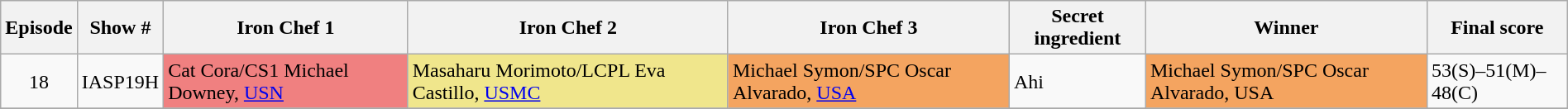<table class="wikitable sortable" width="100%">
<tr>
<th><span>Episode</span></th>
<th><span>Show #</span></th>
<th><span>Iron Chef 1</span></th>
<th><span>Iron Chef 2</span></th>
<th><span>Iron Chef 3</span></th>
<th><span>Secret ingredient</span></th>
<th><span>Winner</span></th>
<th><span>Final score</span></th>
</tr>
<tr>
<td style="text-align:center">18</td>
<td style="text-align:center">IASP19H</td>
<td style="background:lightcoral">Cat Cora/CS1 Michael Downey, <a href='#'>USN</a></td>
<td style="background:khaki">Masaharu Morimoto/LCPL Eva Castillo, <a href='#'>USMC</a></td>
<td style="background:sandybrown">Michael Symon/SPC Oscar Alvarado, <a href='#'>USA</a></td>
<td>Ahi</td>
<td style="background:sandybrown">Michael Symon/SPC Oscar Alvarado, USA</td>
<td>53(S)–51(M)–48(C)</td>
</tr>
<tr>
</tr>
</table>
